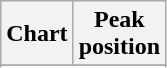<table class="wikitable plainrowheaders">
<tr>
<th>Chart</th>
<th>Peak<br>position</th>
</tr>
<tr>
</tr>
<tr>
</tr>
<tr>
</tr>
<tr>
</tr>
<tr>
</tr>
</table>
